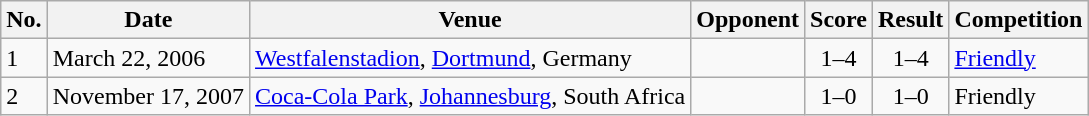<table class="wikitable sortable">
<tr>
<th scope="col">No.</th>
<th scope="col">Date</th>
<th scope="col">Venue</th>
<th scope="col">Opponent</th>
<th scope="col">Score</th>
<th scope="col">Result</th>
<th scope="col">Competition</th>
</tr>
<tr>
<td>1</td>
<td>March 22, 2006</td>
<td><a href='#'>Westfalenstadion</a>, <a href='#'>Dortmund</a>, Germany</td>
<td></td>
<td style="text-align:center">1–4</td>
<td style="text-align:center">1–4</td>
<td><a href='#'>Friendly</a></td>
</tr>
<tr>
<td>2</td>
<td>November 17, 2007</td>
<td><a href='#'>Coca-Cola Park</a>, <a href='#'>Johannesburg</a>, South Africa</td>
<td></td>
<td style="text-align:center">1–0</td>
<td style="text-align:center">1–0</td>
<td>Friendly</td>
</tr>
</table>
